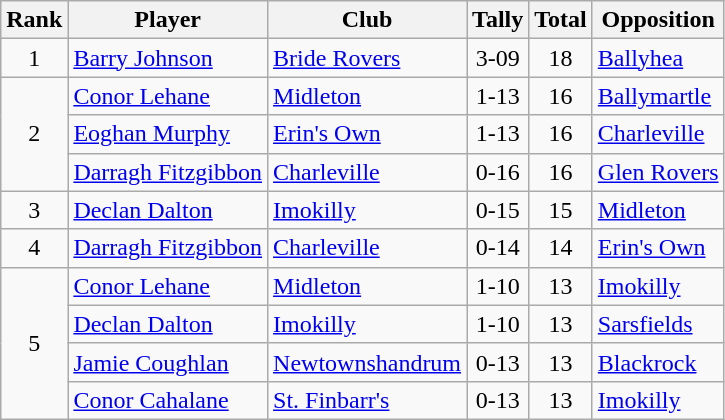<table class="wikitable">
<tr>
<th>Rank</th>
<th>Player</th>
<th>Club</th>
<th>Tally</th>
<th>Total</th>
<th>Opposition</th>
</tr>
<tr>
<td rowspan="1" style="text-align:center;">1</td>
<td><a href='#'>Barry Johnson</a></td>
<td><a href='#'>Bride Rovers</a></td>
<td align=center>3-09</td>
<td align=center>18</td>
<td><a href='#'>Ballyhea</a></td>
</tr>
<tr>
<td rowspan="3" style="text-align:center;">2</td>
<td><a href='#'>Conor Lehane</a></td>
<td><a href='#'>Midleton</a></td>
<td align=center>1-13</td>
<td align=center>16</td>
<td><a href='#'>Ballymartle</a></td>
</tr>
<tr>
<td><a href='#'>Eoghan Murphy</a></td>
<td><a href='#'>Erin's Own</a></td>
<td align=center>1-13</td>
<td align=center>16</td>
<td><a href='#'>Charleville</a></td>
</tr>
<tr>
<td><a href='#'>Darragh Fitzgibbon</a></td>
<td><a href='#'>Charleville</a></td>
<td align=center>0-16</td>
<td align=center>16</td>
<td><a href='#'>Glen Rovers</a></td>
</tr>
<tr>
<td rowspan="1" style="text-align:center;">3</td>
<td><a href='#'>Declan Dalton</a></td>
<td><a href='#'>Imokilly</a></td>
<td align=center>0-15</td>
<td align=center>15</td>
<td><a href='#'>Midleton</a></td>
</tr>
<tr>
<td rowspan="1" style="text-align:center;">4</td>
<td><a href='#'>Darragh Fitzgibbon</a></td>
<td><a href='#'>Charleville</a></td>
<td align=center>0-14</td>
<td align=center>14</td>
<td><a href='#'>Erin's Own</a></td>
</tr>
<tr>
<td rowspan="4" style="text-align:center;">5</td>
<td><a href='#'>Conor Lehane</a></td>
<td><a href='#'>Midleton</a></td>
<td align=center>1-10</td>
<td align=center>13</td>
<td><a href='#'>Imokilly</a></td>
</tr>
<tr>
<td><a href='#'>Declan Dalton</a></td>
<td><a href='#'>Imokilly</a></td>
<td align=center>1-10</td>
<td align=center>13</td>
<td><a href='#'>Sarsfields</a></td>
</tr>
<tr>
<td><a href='#'>Jamie Coughlan</a></td>
<td><a href='#'>Newtownshandrum</a></td>
<td align=center>0-13</td>
<td align=center>13</td>
<td><a href='#'>Blackrock</a></td>
</tr>
<tr>
<td><a href='#'>Conor Cahalane</a></td>
<td><a href='#'>St. Finbarr's</a></td>
<td align=center>0-13</td>
<td align=center>13</td>
<td><a href='#'>Imokilly</a></td>
</tr>
</table>
